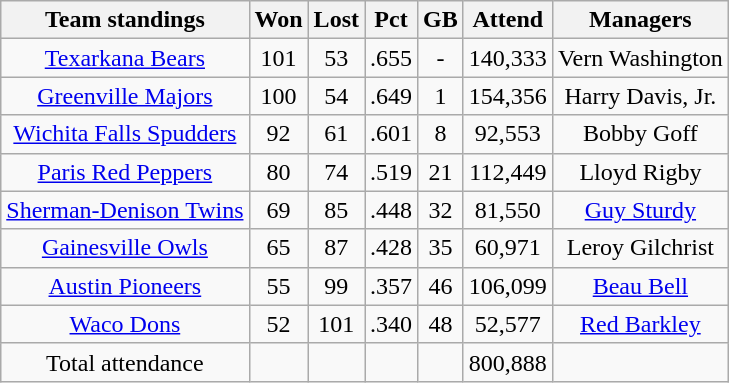<table class="wikitable" style="text-align:center">
<tr>
<th>Team standings</th>
<th>Won</th>
<th>Lost</th>
<th>Pct</th>
<th>GB</th>
<th>Attend</th>
<th>Managers</th>
</tr>
<tr>
<td><a href='#'>Texarkana Bears</a></td>
<td>101</td>
<td>53</td>
<td>.655</td>
<td>-</td>
<td>140,333</td>
<td>Vern Washington</td>
</tr>
<tr>
<td><a href='#'>Greenville Majors</a></td>
<td>100</td>
<td>54</td>
<td>.649</td>
<td>1</td>
<td>154,356</td>
<td>Harry Davis, Jr.</td>
</tr>
<tr>
<td><a href='#'>Wichita Falls Spudders</a></td>
<td>92</td>
<td>61</td>
<td>.601</td>
<td>8</td>
<td>92,553</td>
<td>Bobby Goff</td>
</tr>
<tr>
<td><a href='#'>Paris Red Peppers</a></td>
<td>80</td>
<td>74</td>
<td>.519</td>
<td>21</td>
<td>112,449</td>
<td>Lloyd Rigby</td>
</tr>
<tr>
<td><a href='#'>Sherman-Denison Twins</a></td>
<td>69</td>
<td>85</td>
<td>.448</td>
<td>32</td>
<td>81,550</td>
<td><a href='#'>Guy Sturdy</a></td>
</tr>
<tr>
<td><a href='#'>Gainesville Owls</a></td>
<td>65</td>
<td>87</td>
<td>.428</td>
<td>35</td>
<td>60,971</td>
<td>Leroy Gilchrist</td>
</tr>
<tr>
<td><a href='#'>Austin Pioneers</a></td>
<td>55</td>
<td>99</td>
<td>.357</td>
<td>46</td>
<td>106,099</td>
<td><a href='#'>Beau Bell</a></td>
</tr>
<tr>
<td><a href='#'>Waco Dons</a></td>
<td>52</td>
<td>101</td>
<td>.340</td>
<td>48</td>
<td>52,577</td>
<td><a href='#'>Red Barkley</a></td>
</tr>
<tr>
<td>Total attendance</td>
<td></td>
<td></td>
<td></td>
<td></td>
<td>800,888</td>
</tr>
</table>
